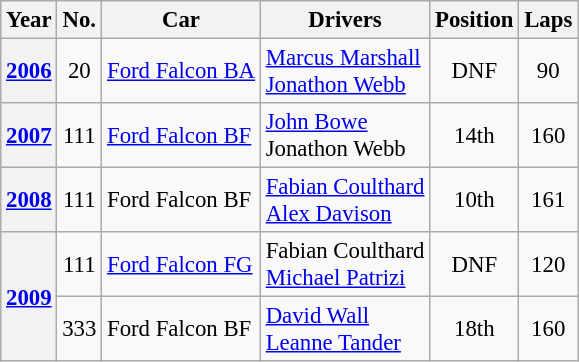<table class="wikitable" style="font-size: 95%;">
<tr>
<th>Year</th>
<th>No.</th>
<th>Car</th>
<th>Drivers</th>
<th>Position</th>
<th>Laps</th>
</tr>
<tr>
<th><a href='#'>2006</a></th>
<td align="center">20</td>
<td><a href='#'>Ford Falcon BA</a></td>
<td> <a href='#'>Marcus Marshall</a><br> <a href='#'>Jonathon Webb</a></td>
<td align="center">DNF</td>
<td align="center">90</td>
</tr>
<tr>
<th><a href='#'>2007</a></th>
<td align="center">111</td>
<td><a href='#'>Ford Falcon BF</a></td>
<td> <a href='#'>John Bowe</a><br> Jonathon Webb</td>
<td align="center">14th</td>
<td align="center">160</td>
</tr>
<tr>
<th><a href='#'>2008</a></th>
<td align="center">111</td>
<td>Ford Falcon BF</td>
<td> <a href='#'>Fabian Coulthard</a><br> <a href='#'>Alex Davison</a></td>
<td align="center">10th</td>
<td align="center">161</td>
</tr>
<tr>
<th rowspan=2><a href='#'>2009</a></th>
<td align="center">111</td>
<td><a href='#'>Ford Falcon FG</a></td>
<td> Fabian Coulthard<br> <a href='#'>Michael Patrizi</a></td>
<td align="center">DNF</td>
<td align="center">120</td>
</tr>
<tr>
<td align="center">333</td>
<td>Ford Falcon BF</td>
<td> <a href='#'>David Wall</a><br> <a href='#'>Leanne Tander</a></td>
<td align="center">18th</td>
<td align="center">160</td>
</tr>
</table>
